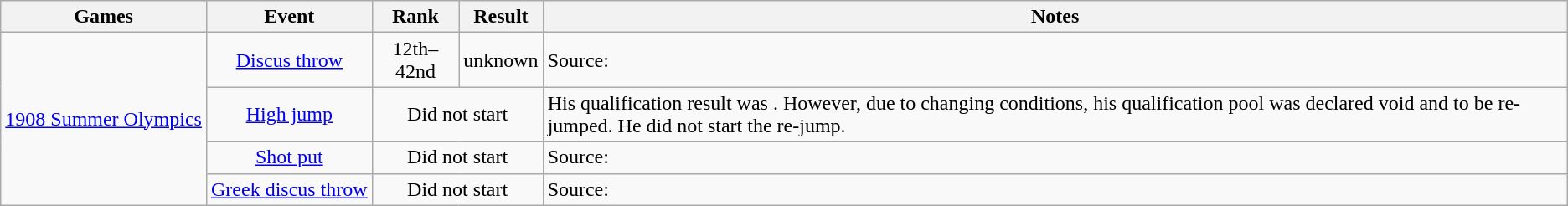<table class="wikitable" style=" text-align:center;">
<tr>
<th>Games</th>
<th>Event</th>
<th>Rank</th>
<th>Result</th>
<th>Notes</th>
</tr>
<tr>
<td rowspan=4 style="white-space: nowrap;"><a href='#'>1908 Summer Olympics</a></td>
<td style="white-space: nowrap;"><a href='#'>Discus throw</a></td>
<td>12th–42nd</td>
<td>unknown</td>
<td align=left>Source:</td>
</tr>
<tr>
<td style="white-space: nowrap;"><a href='#'>High jump</a></td>
<td style="white-space: nowrap;" colspan=2>Did not start</td>
<td align=left>His qualification result was . However, due to changing conditions, his qualification pool was declared void and to be re-jumped. He did not start the re-jump.</td>
</tr>
<tr>
<td style="white-space: nowrap;"><a href='#'>Shot put</a></td>
<td style="white-space: nowrap;" colspan=2>Did not start</td>
<td align=left>Source:</td>
</tr>
<tr>
<td style="white-space: nowrap;"><a href='#'>Greek discus throw</a></td>
<td style="white-space: nowrap;" colspan=2>Did not start</td>
<td align=left>Source:</td>
</tr>
</table>
